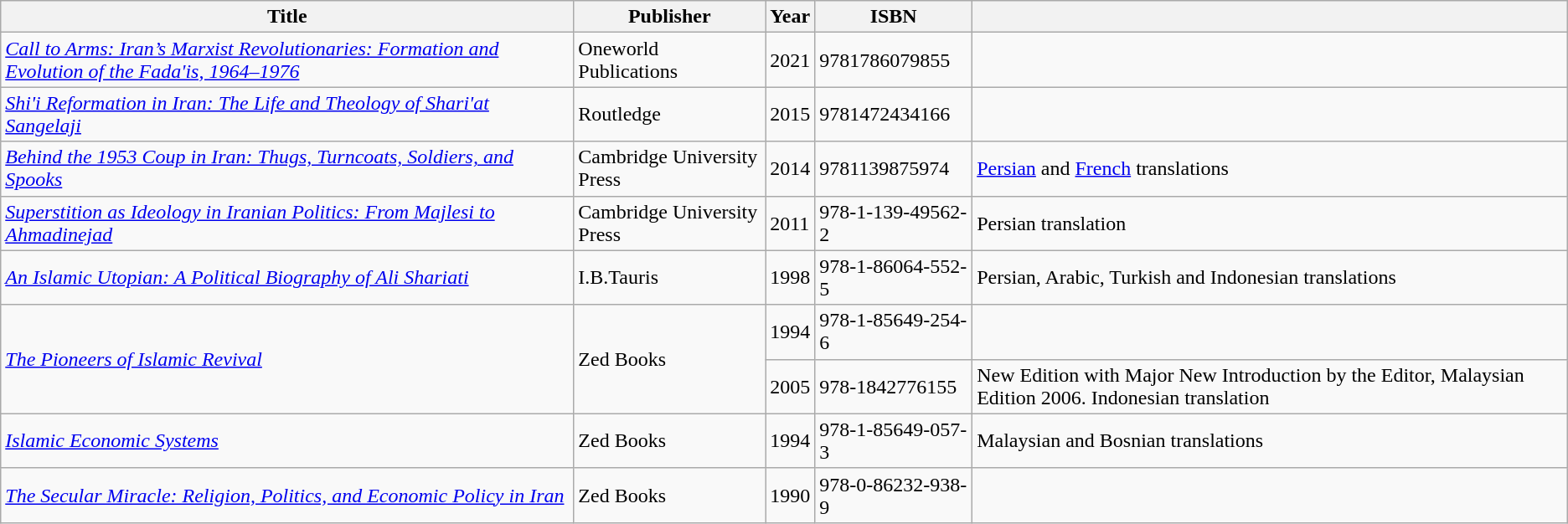<table class="wikitable">
<tr>
<th>Title</th>
<th>Publisher</th>
<th>Year</th>
<th>ISBN</th>
<th></th>
</tr>
<tr>
<td><em><a href='#'>Call to Arms: Iran’s Marxist Revolutionaries: Formation and Evolution of the Fada'is, 1964–1976</a></em></td>
<td>Oneworld Publications</td>
<td>2021</td>
<td>9781786079855</td>
<td></td>
</tr>
<tr>
<td><em><a href='#'>Shi'i Reformation in Iran: The Life and Theology of Shari'at Sangelaji</a></em></td>
<td>Routledge</td>
<td>2015</td>
<td>9781472434166</td>
<td></td>
</tr>
<tr>
<td><em><a href='#'>Behind the 1953 Coup in Iran: Thugs, Turncoats, Soldiers, and Spooks</a></em></td>
<td>Cambridge University Press</td>
<td>2014</td>
<td>9781139875974</td>
<td><a href='#'>Persian</a> and <a href='#'>French</a> translations</td>
</tr>
<tr>
<td><em><a href='#'>Superstition as Ideology in Iranian Politics: From Majlesi to Ahmadinejad</a></em></td>
<td>Cambridge University Press</td>
<td>2011</td>
<td>978-1-139-49562-2</td>
<td>Persian translation</td>
</tr>
<tr>
<td><em><a href='#'>An Islamic Utopian: A Political Biography of Ali Shariati</a></em></td>
<td>I.B.Tauris</td>
<td>1998</td>
<td>978-1-86064-552-5</td>
<td>Persian, Arabic, Turkish and Indonesian translations</td>
</tr>
<tr>
<td rowspan="2"><em><a href='#'>The Pioneers of Islamic Revival</a></em></td>
<td rowspan="2">Zed Books</td>
<td>1994</td>
<td>978-1-85649-254-6</td>
<td></td>
</tr>
<tr>
<td>2005</td>
<td>978-1842776155</td>
<td>New Edition with Major New Introduction by the Editor, Malaysian Edition 2006. Indonesian translation</td>
</tr>
<tr>
<td><em><a href='#'>Islamic Economic Systems</a></em></td>
<td>Zed Books</td>
<td>1994</td>
<td>978-1-85649-057-3</td>
<td>Malaysian and Bosnian translations</td>
</tr>
<tr>
<td><em><a href='#'>The Secular Miracle: Religion, Politics, and Economic Policy in Iran</a></em></td>
<td>Zed Books</td>
<td>1990</td>
<td>978-0-86232-938-9</td>
<td></td>
</tr>
</table>
